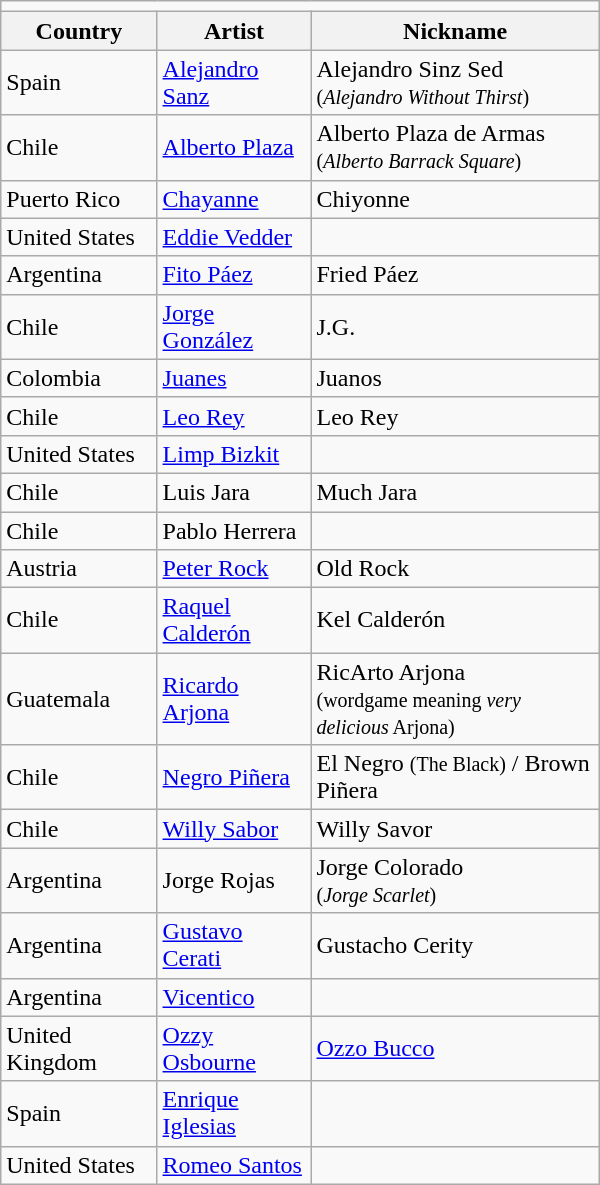<table class=wikitable width=400px>
<tr>
<td colspan=3></td>
</tr>
<tr>
<th>Country</th>
<th>Artist</th>
<th>Nickname</th>
</tr>
<tr>
<td>Spain</td>
<td><a href='#'>Alejandro Sanz</a></td>
<td>Alejandro Sinz Sed <br><small>(<em>Alejandro Without Thirst</em>)</small></td>
</tr>
<tr>
<td>Chile</td>
<td><a href='#'>Alberto Plaza</a></td>
<td>Alberto Plaza de Armas <br><small>(<em>Alberto Barrack Square</em>)</small></td>
</tr>
<tr>
<td>Puerto Rico</td>
<td><a href='#'>Chayanne</a></td>
<td>Chiyonne</td>
</tr>
<tr>
<td>United States</td>
<td><a href='#'>Eddie Vedder</a></td>
<td></td>
</tr>
<tr>
<td>Argentina</td>
<td><a href='#'>Fito Páez</a></td>
<td>Fried Páez</td>
</tr>
<tr>
<td>Chile</td>
<td><a href='#'>Jorge González</a></td>
<td>J.G.</td>
</tr>
<tr>
<td>Colombia</td>
<td><a href='#'>Juanes</a></td>
<td>Juanos</td>
</tr>
<tr>
<td>Chile</td>
<td><a href='#'>Leo Rey</a></td>
<td>Leo Rey</td>
</tr>
<tr>
<td>United States</td>
<td><a href='#'>Limp Bizkit</a></td>
<td></td>
</tr>
<tr>
<td>Chile</td>
<td>Luis Jara</td>
<td>Much Jara</td>
</tr>
<tr>
<td>Chile</td>
<td>Pablo Herrera</td>
<td></td>
</tr>
<tr>
<td>Austria</td>
<td><a href='#'>Peter Rock</a></td>
<td>Old Rock</td>
</tr>
<tr>
<td>Chile</td>
<td><a href='#'>Raquel Calderón</a></td>
<td>Kel Calderón</td>
</tr>
<tr>
<td>Guatemala</td>
<td><a href='#'>Ricardo Arjona</a></td>
<td>RicArto Arjona <br><small>(wordgame meaning <em>very delicious</em> Arjona)</small></td>
</tr>
<tr>
<td>Chile</td>
<td><a href='#'>Negro Piñera</a></td>
<td>El Negro <small>(The Black)</small> / Brown Piñera</td>
</tr>
<tr>
<td>Chile</td>
<td><a href='#'>Willy Sabor</a></td>
<td>Willy Savor</td>
</tr>
<tr>
<td>Argentina</td>
<td>Jorge Rojas</td>
<td>Jorge Colorado <br><small>(<em>Jorge Scarlet</em>)</small></td>
</tr>
<tr>
<td>Argentina</td>
<td><a href='#'>Gustavo Cerati</a></td>
<td>Gustacho Cerity</td>
</tr>
<tr>
<td>Argentina</td>
<td><a href='#'>Vicentico</a></td>
<td></td>
</tr>
<tr>
<td>United Kingdom</td>
<td><a href='#'>Ozzy Osbourne</a></td>
<td><a href='#'>Ozzo Bucco</a></td>
</tr>
<tr>
<td>Spain</td>
<td><a href='#'>Enrique Iglesias</a></td>
<td></td>
</tr>
<tr>
<td>United States</td>
<td><a href='#'>Romeo Santos</a></td>
<td></td>
</tr>
</table>
